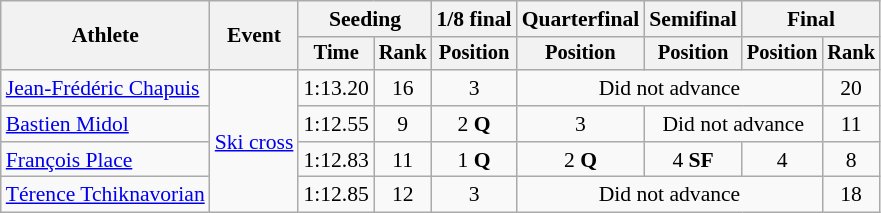<table class=wikitable style=font-size:90%;text-align:center>
<tr>
<th rowspan=2>Athlete</th>
<th rowspan=2>Event</th>
<th colspan=2>Seeding</th>
<th>1/8 final</th>
<th>Quarterfinal</th>
<th>Semifinal</th>
<th colspan=2>Final</th>
</tr>
<tr style=font-size:95%>
<th>Time</th>
<th>Rank</th>
<th>Position</th>
<th>Position</th>
<th>Position</th>
<th>Position</th>
<th>Rank</th>
</tr>
<tr align=center>
<td align=left><a href='#'>Jean-Frédéric Chapuis</a></td>
<td align=left rowspan=4><a href='#'>Ski cross</a></td>
<td>1:13.20</td>
<td>16</td>
<td>3</td>
<td colspan=3>Did not advance</td>
<td>20</td>
</tr>
<tr align=center>
<td align=left><a href='#'>Bastien Midol</a></td>
<td>1:12.55</td>
<td>9</td>
<td>2 <strong>Q</strong></td>
<td>3</td>
<td colspan=2>Did not advance</td>
<td>11</td>
</tr>
<tr align=center>
<td align=left><a href='#'>François Place</a></td>
<td>1:12.83</td>
<td>11</td>
<td>1 <strong>Q</strong></td>
<td>2 <strong>Q</strong></td>
<td>4 <strong>SF</strong></td>
<td>4</td>
<td>8</td>
</tr>
<tr align=center>
<td align=left><a href='#'>Térence Tchiknavorian</a></td>
<td>1:12.85</td>
<td>12</td>
<td>3</td>
<td colspan=3>Did not advance</td>
<td>18</td>
</tr>
</table>
